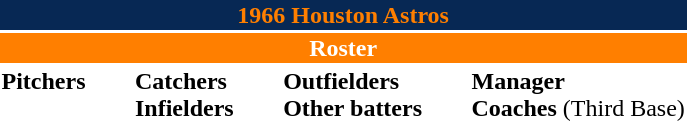<table class="toccolours" style="text-align: left;">
<tr>
<th colspan="10" style="background-color: #072854; color: #FF7F00; text-align: center;">1966 Houston Astros</th>
</tr>
<tr>
<td colspan="10" style="background-color: #FF7F00; color: white; text-align: center;"><strong>Roster</strong></td>
</tr>
<tr>
<td valign="top"><strong>Pitchers</strong><br>


















</td>
<td width="25px"></td>
<td valign="top"><strong>Catchers</strong><br>



<strong>Infielders</strong>








</td>
<td width="25px"></td>
<td valign="top"><strong>Outfielders</strong><br>









<strong>Other batters</strong>

</td>
<td width="25px"></td>
<td valign="top"><strong>Manager</strong><br>
<strong>Coaches</strong>
 (Third Base)



</td>
</tr>
</table>
